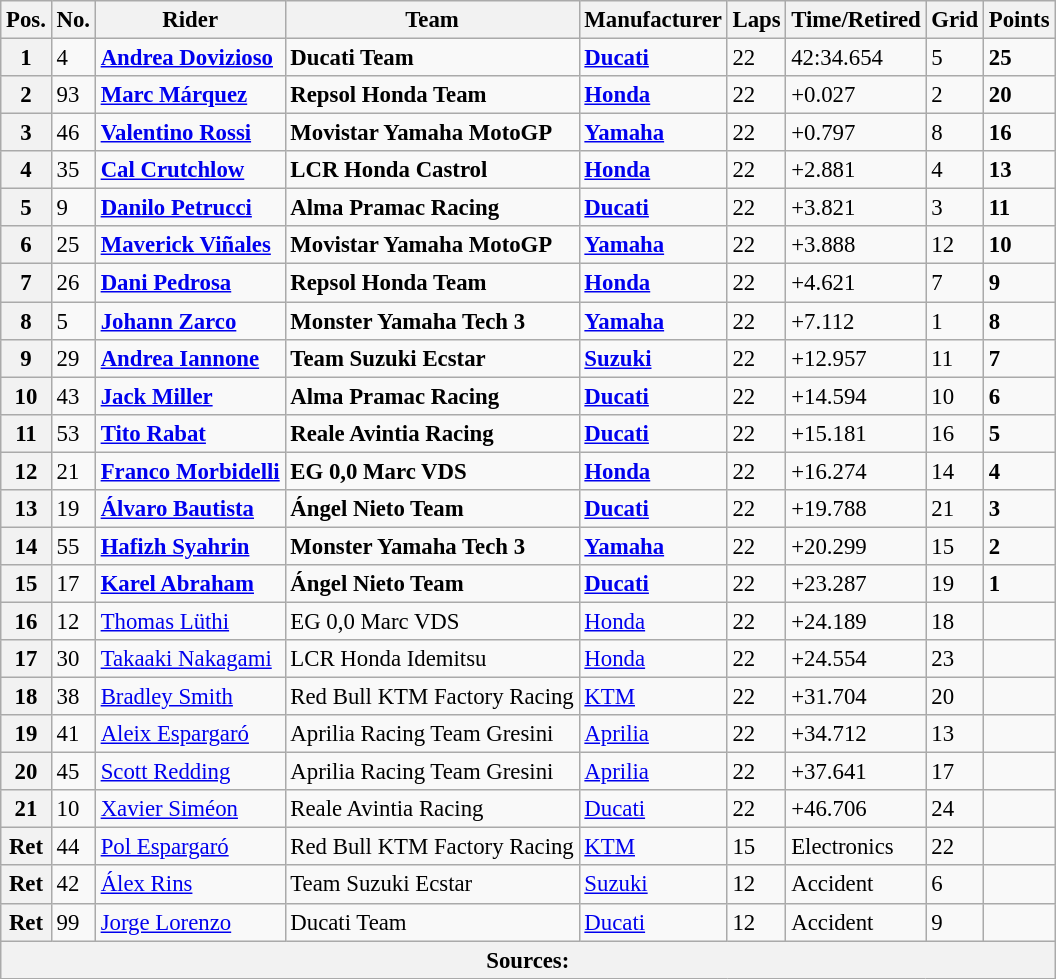<table class="wikitable" style="font-size: 95%;">
<tr>
<th>Pos.</th>
<th>No.</th>
<th>Rider</th>
<th>Team</th>
<th>Manufacturer</th>
<th>Laps</th>
<th>Time/Retired</th>
<th>Grid</th>
<th>Points</th>
</tr>
<tr>
<th>1</th>
<td>4</td>
<td> <strong><a href='#'>Andrea Dovizioso</a></strong></td>
<td><strong>Ducati Team</strong></td>
<td><strong><a href='#'>Ducati</a></strong></td>
<td>22</td>
<td>42:34.654</td>
<td>5</td>
<td><strong>25</strong></td>
</tr>
<tr>
<th>2</th>
<td>93</td>
<td> <strong><a href='#'>Marc Márquez</a></strong></td>
<td><strong>Repsol Honda Team</strong></td>
<td><strong><a href='#'>Honda</a></strong></td>
<td>22</td>
<td>+0.027</td>
<td>2</td>
<td><strong>20</strong></td>
</tr>
<tr>
<th>3</th>
<td>46</td>
<td> <strong><a href='#'>Valentino Rossi</a></strong></td>
<td><strong>Movistar Yamaha MotoGP</strong></td>
<td><strong><a href='#'>Yamaha</a></strong></td>
<td>22</td>
<td>+0.797</td>
<td>8</td>
<td><strong>16</strong></td>
</tr>
<tr>
<th>4</th>
<td>35</td>
<td> <strong><a href='#'>Cal Crutchlow</a></strong></td>
<td><strong>LCR Honda Castrol</strong></td>
<td><strong><a href='#'>Honda</a></strong></td>
<td>22</td>
<td>+2.881</td>
<td>4</td>
<td><strong>13</strong></td>
</tr>
<tr>
<th>5</th>
<td>9</td>
<td> <strong><a href='#'>Danilo Petrucci</a></strong></td>
<td><strong>Alma Pramac Racing</strong></td>
<td><strong><a href='#'>Ducati</a></strong></td>
<td>22</td>
<td>+3.821</td>
<td>3</td>
<td><strong>11</strong></td>
</tr>
<tr>
<th>6</th>
<td>25</td>
<td> <strong><a href='#'>Maverick Viñales</a></strong></td>
<td><strong>Movistar Yamaha MotoGP</strong></td>
<td><strong><a href='#'>Yamaha</a></strong></td>
<td>22</td>
<td>+3.888</td>
<td>12</td>
<td><strong>10</strong></td>
</tr>
<tr>
<th>7</th>
<td>26</td>
<td> <strong><a href='#'>Dani Pedrosa</a></strong></td>
<td><strong>Repsol Honda Team</strong></td>
<td><strong><a href='#'>Honda</a></strong></td>
<td>22</td>
<td>+4.621</td>
<td>7</td>
<td><strong>9</strong></td>
</tr>
<tr>
<th>8</th>
<td>5</td>
<td> <strong><a href='#'>Johann Zarco</a></strong></td>
<td><strong>Monster Yamaha Tech 3</strong></td>
<td><strong><a href='#'>Yamaha</a></strong></td>
<td>22</td>
<td>+7.112</td>
<td>1</td>
<td><strong>8</strong></td>
</tr>
<tr>
<th>9</th>
<td>29</td>
<td> <strong><a href='#'>Andrea Iannone</a></strong></td>
<td><strong>Team Suzuki Ecstar</strong></td>
<td><strong><a href='#'>Suzuki</a></strong></td>
<td>22</td>
<td>+12.957</td>
<td>11</td>
<td><strong>7</strong></td>
</tr>
<tr>
<th>10</th>
<td>43</td>
<td> <strong><a href='#'>Jack Miller</a></strong></td>
<td><strong>Alma Pramac Racing</strong></td>
<td><strong><a href='#'>Ducati</a></strong></td>
<td>22</td>
<td>+14.594</td>
<td>10</td>
<td><strong>6</strong></td>
</tr>
<tr>
<th>11</th>
<td>53</td>
<td> <strong><a href='#'>Tito Rabat</a></strong></td>
<td><strong>Reale Avintia Racing</strong></td>
<td><strong><a href='#'>Ducati</a></strong></td>
<td>22</td>
<td>+15.181</td>
<td>16</td>
<td><strong>5</strong></td>
</tr>
<tr>
<th>12</th>
<td>21</td>
<td> <strong><a href='#'>Franco Morbidelli</a></strong></td>
<td><strong>EG 0,0 Marc VDS</strong></td>
<td><strong><a href='#'>Honda</a></strong></td>
<td>22</td>
<td>+16.274</td>
<td>14</td>
<td><strong>4</strong></td>
</tr>
<tr>
<th>13</th>
<td>19</td>
<td> <strong><a href='#'>Álvaro Bautista</a></strong></td>
<td><strong>Ángel Nieto Team</strong></td>
<td><strong><a href='#'>Ducati</a></strong></td>
<td>22</td>
<td>+19.788</td>
<td>21</td>
<td><strong>3</strong></td>
</tr>
<tr>
<th>14</th>
<td>55</td>
<td> <strong><a href='#'>Hafizh Syahrin</a></strong></td>
<td><strong>Monster Yamaha Tech 3</strong></td>
<td><strong><a href='#'>Yamaha</a></strong></td>
<td>22</td>
<td>+20.299</td>
<td>15</td>
<td><strong>2</strong></td>
</tr>
<tr>
<th>15</th>
<td>17</td>
<td> <strong><a href='#'>Karel Abraham</a></strong></td>
<td><strong>Ángel Nieto Team</strong></td>
<td><strong><a href='#'>Ducati</a></strong></td>
<td>22</td>
<td>+23.287</td>
<td>19</td>
<td><strong>1</strong></td>
</tr>
<tr>
<th>16</th>
<td>12</td>
<td> <a href='#'>Thomas Lüthi</a></td>
<td>EG 0,0 Marc VDS</td>
<td><a href='#'>Honda</a></td>
<td>22</td>
<td>+24.189</td>
<td>18</td>
<td></td>
</tr>
<tr>
<th>17</th>
<td>30</td>
<td> <a href='#'>Takaaki Nakagami</a></td>
<td>LCR Honda Idemitsu</td>
<td><a href='#'>Honda</a></td>
<td>22</td>
<td>+24.554</td>
<td>23</td>
<td></td>
</tr>
<tr>
<th>18</th>
<td>38</td>
<td> <a href='#'>Bradley Smith</a></td>
<td>Red Bull KTM Factory Racing</td>
<td><a href='#'>KTM</a></td>
<td>22</td>
<td>+31.704</td>
<td>20</td>
<td></td>
</tr>
<tr>
<th>19</th>
<td>41</td>
<td> <a href='#'>Aleix Espargaró</a></td>
<td>Aprilia Racing Team Gresini</td>
<td><a href='#'>Aprilia</a></td>
<td>22</td>
<td>+34.712</td>
<td>13</td>
<td></td>
</tr>
<tr>
<th>20</th>
<td>45</td>
<td> <a href='#'>Scott Redding</a></td>
<td>Aprilia Racing Team Gresini</td>
<td><a href='#'>Aprilia</a></td>
<td>22</td>
<td>+37.641</td>
<td>17</td>
<td></td>
</tr>
<tr>
<th>21</th>
<td>10</td>
<td> <a href='#'>Xavier Siméon</a></td>
<td>Reale Avintia Racing</td>
<td><a href='#'>Ducati</a></td>
<td>22</td>
<td>+46.706</td>
<td>24</td>
<td></td>
</tr>
<tr>
<th>Ret</th>
<td>44</td>
<td> <a href='#'>Pol Espargaró</a></td>
<td>Red Bull KTM Factory Racing</td>
<td><a href='#'>KTM</a></td>
<td>15</td>
<td>Electronics</td>
<td>22</td>
<td></td>
</tr>
<tr>
<th>Ret</th>
<td>42</td>
<td> <a href='#'>Álex Rins</a></td>
<td>Team Suzuki Ecstar</td>
<td><a href='#'>Suzuki</a></td>
<td>12</td>
<td>Accident</td>
<td>6</td>
<td></td>
</tr>
<tr>
<th>Ret</th>
<td>99</td>
<td> <a href='#'>Jorge Lorenzo</a></td>
<td>Ducati Team</td>
<td><a href='#'>Ducati</a></td>
<td>12</td>
<td>Accident</td>
<td>9</td>
<td></td>
</tr>
<tr>
<th colspan=9>Sources: </th>
</tr>
</table>
